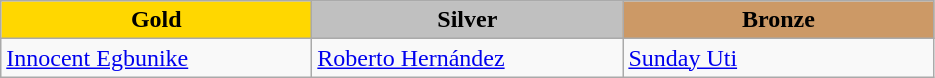<table class="wikitable" style="text-align:left">
<tr align="center">
<td width=200 bgcolor=gold><strong>Gold</strong></td>
<td width=200 bgcolor=silver><strong>Silver</strong></td>
<td width=200 bgcolor=CC9966><strong>Bronze</strong></td>
</tr>
<tr>
<td><a href='#'>Innocent Egbunike</a><br><em></em></td>
<td><a href='#'>Roberto Hernández</a><br><em></em></td>
<td><a href='#'>Sunday Uti</a><br><em></em></td>
</tr>
</table>
